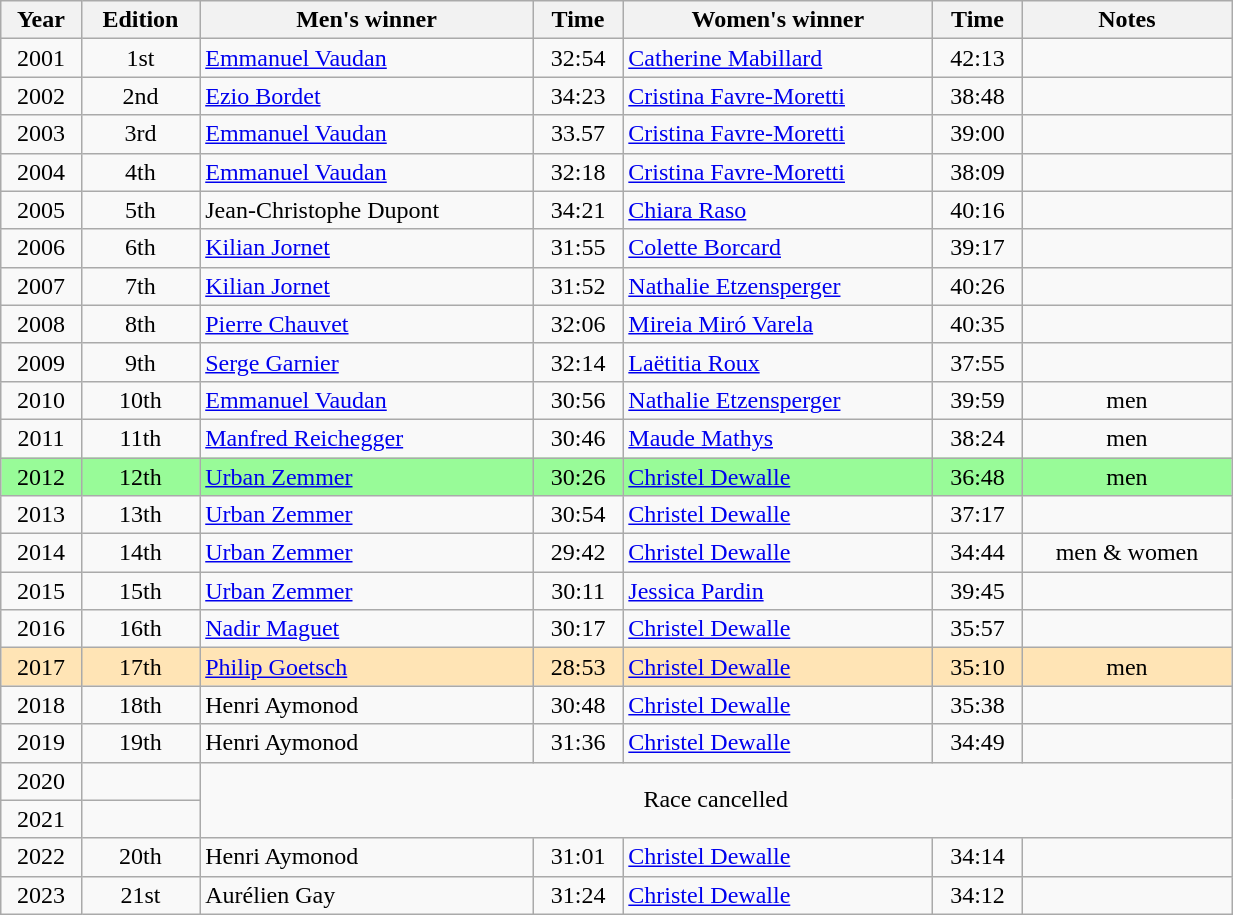<table class="wikitable" width=65% style="font-size:100%; text-align:center;">
<tr>
<th>Year</th>
<th>Edition</th>
<th>Men's winner</th>
<th>Time</th>
<th>Women's winner</th>
<th>Time</th>
<th>Notes</th>
</tr>
<tr>
<td>2001</td>
<td>1st</td>
<td align=left> <a href='#'>Emmanuel Vaudan</a></td>
<td>32:54</td>
<td align=left> <a href='#'>Catherine Mabillard</a></td>
<td>42:13</td>
<td></td>
</tr>
<tr>
<td>2002</td>
<td>2nd</td>
<td align=left> <a href='#'>Ezio Bordet</a></td>
<td>34:23</td>
<td align=left> <a href='#'>Cristina Favre-Moretti</a></td>
<td>38:48</td>
<td></td>
</tr>
<tr>
<td>2003</td>
<td>3rd</td>
<td align=left> <a href='#'>Emmanuel Vaudan</a></td>
<td>33.57</td>
<td align=left> <a href='#'>Cristina Favre-Moretti</a></td>
<td>39:00</td>
<td></td>
</tr>
<tr>
<td>2004</td>
<td>4th</td>
<td align=left> <a href='#'>Emmanuel Vaudan</a></td>
<td>32:18</td>
<td align=left> <a href='#'>Cristina Favre-Moretti</a></td>
<td>38:09</td>
<td></td>
</tr>
<tr>
<td>2005</td>
<td>5th</td>
<td align=left> Jean-Christophe Dupont</td>
<td>34:21</td>
<td align=left> <a href='#'>Chiara Raso</a></td>
<td>40:16</td>
<td></td>
</tr>
<tr>
<td>2006</td>
<td>6th</td>
<td align=left> <a href='#'>Kilian Jornet</a></td>
<td>31:55</td>
<td align=left> <a href='#'>Colette Borcard</a></td>
<td>39:17</td>
<td></td>
</tr>
<tr>
<td>2007</td>
<td>7th</td>
<td align=left> <a href='#'>Kilian Jornet</a></td>
<td>31:52</td>
<td align=left> <a href='#'>Nathalie Etzensperger</a></td>
<td>40:26</td>
<td></td>
</tr>
<tr>
<td>2008</td>
<td>8th</td>
<td align=left> <a href='#'>Pierre Chauvet</a></td>
<td>32:06</td>
<td align=left> <a href='#'>Mireia Miró Varela</a></td>
<td>40:35</td>
<td></td>
</tr>
<tr>
<td>2009</td>
<td>9th</td>
<td align=left> <a href='#'>Serge Garnier</a></td>
<td>32:14</td>
<td align=left> <a href='#'>Laëtitia Roux</a></td>
<td>37:55</td>
<td></td>
</tr>
<tr>
<td>2010</td>
<td>10th</td>
<td align=left> <a href='#'>Emmanuel Vaudan</a></td>
<td>30:56</td>
<td align=left> <a href='#'>Nathalie Etzensperger</a></td>
<td>39:59</td>
<td> men</td>
</tr>
<tr>
<td>2011</td>
<td>11th</td>
<td align=left> <a href='#'>Manfred Reichegger</a></td>
<td>30:46</td>
<td align=left> <a href='#'>Maude Mathys</a></td>
<td>38:24</td>
<td> men</td>
</tr>
<tr bgcolor=palegreen>
<td>2012</td>
<td>12th</td>
<td align=left> <a href='#'>Urban Zemmer</a></td>
<td>30:26</td>
<td align=left> <a href='#'>Christel Dewalle</a></td>
<td>36:48</td>
<td> men</td>
</tr>
<tr>
<td>2013</td>
<td>13th</td>
<td align=left> <a href='#'>Urban Zemmer</a></td>
<td>30:54</td>
<td align=left> <a href='#'>Christel Dewalle</a></td>
<td>37:17</td>
<td></td>
</tr>
<tr>
<td>2014</td>
<td>14th</td>
<td align=left> <a href='#'>Urban Zemmer</a></td>
<td>29:42</td>
<td align=left> <a href='#'>Christel Dewalle</a></td>
<td>34:44</td>
<td> men & women</td>
</tr>
<tr>
<td>2015</td>
<td>15th</td>
<td align=left> <a href='#'>Urban Zemmer</a></td>
<td>30:11</td>
<td align=left> <a href='#'>Jessica Pardin</a></td>
<td>39:45</td>
<td></td>
</tr>
<tr>
<td>2016</td>
<td>16th</td>
<td align=left> <a href='#'>Nadir Maguet</a></td>
<td>30:17</td>
<td align=left> <a href='#'>Christel Dewalle</a></td>
<td>35:57</td>
<td></td>
</tr>
<tr bgcolor=moccasin>
<td>2017</td>
<td>17th</td>
<td align=left> <a href='#'>Philip Goetsch</a></td>
<td>28:53</td>
<td align=left> <a href='#'>Christel Dewalle</a></td>
<td>35:10</td>
<td> men</td>
</tr>
<tr>
<td>2018</td>
<td>18th</td>
<td align=left> Henri Aymonod</td>
<td>30:48</td>
<td align=left> <a href='#'>Christel Dewalle</a></td>
<td>35:38</td>
<td></td>
</tr>
<tr>
<td>2019</td>
<td>19th</td>
<td align=left> Henri Aymonod</td>
<td>31:36</td>
<td align=left> <a href='#'>Christel Dewalle</a></td>
<td>34:49</td>
<td></td>
</tr>
<tr>
<td>2020</td>
<td></td>
<td colspan="5" rowspan="2">Race cancelled</td>
</tr>
<tr>
<td>2021</td>
<td></td>
</tr>
<tr>
<td>2022</td>
<td>20th</td>
<td align=left> Henri Aymonod</td>
<td>31:01</td>
<td align=left> <a href='#'>Christel Dewalle</a></td>
<td>34:14</td>
<td></td>
</tr>
<tr>
<td>2023</td>
<td>21st</td>
<td align=left> Aurélien Gay</td>
<td>31:24</td>
<td align=left> <a href='#'>Christel Dewalle</a></td>
<td>34:12</td>
<td></td>
</tr>
</table>
